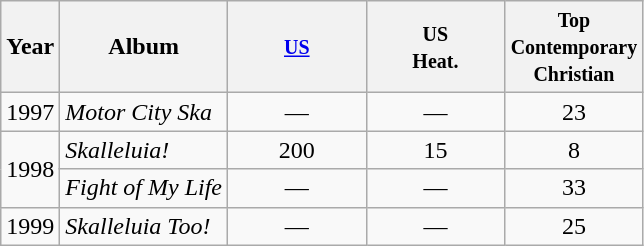<table class="wikitable">
<tr>
<th scope="col">Year</th>
<th scope="col">Album</th>
<th scope="col" width="85"><small><a href='#'>US</a></small></th>
<th scope="col" width="85"><small>US<br>Heat.</small></th>
<th scope="col" width="85"><small>Top Contemporary Christian</small></th>
</tr>
<tr>
<td align="center">1997</td>
<td><em>Motor City Ska</em></td>
<td align="center">—</td>
<td align="center">—</td>
<td align="center">23</td>
</tr>
<tr>
<td align="center" rowspan="2">1998</td>
<td><em>Skalleluia!</em></td>
<td align="center">200</td>
<td align="center">15</td>
<td align="center">8</td>
</tr>
<tr>
<td><em>Fight of My Life</em></td>
<td align="center">—</td>
<td align="center">—</td>
<td align="center">33</td>
</tr>
<tr>
<td align="center">1999</td>
<td><em>Skalleluia Too!</em></td>
<td align="center">—</td>
<td align="center">—</td>
<td align="center">25</td>
</tr>
</table>
